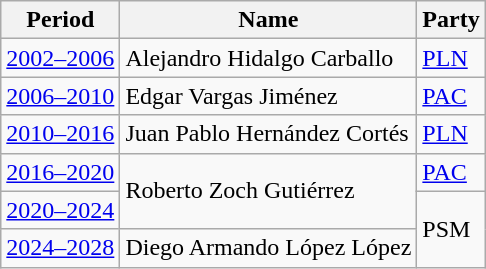<table class="wikitable" style="margin:auto">
<tr>
<th>Period</th>
<th>Name</th>
<th>Party</th>
</tr>
<tr>
<td><a href='#'>2002–2006</a></td>
<td>Alejandro Hidalgo Carballo</td>
<td> <a href='#'>PLN</a></td>
</tr>
<tr>
<td><a href='#'>2006–2010</a></td>
<td>Edgar Vargas Jiménez</td>
<td> <a href='#'>PAC</a></td>
</tr>
<tr>
<td><a href='#'>2010–2016</a></td>
<td>Juan Pablo Hernández Cortés</td>
<td> <a href='#'>PLN</a></td>
</tr>
<tr>
<td><a href='#'>2016–2020</a></td>
<td rowspan="2">Roberto Zoch Gutiérrez</td>
<td> <a href='#'>PAC</a></td>
</tr>
<tr>
<td><a href='#'>2020–2024</a></td>
<td rowspan="2"> PSM</td>
</tr>
<tr>
<td><a href='#'>2024–2028</a></td>
<td>Diego Armando López López</td>
</tr>
</table>
